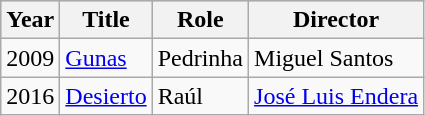<table class="wikitable sortable">
<tr style="background:#ccc;">
<th>Year</th>
<th>Title</th>
<th>Role</th>
<th>Director</th>
</tr>
<tr>
<td>2009</td>
<td><a href='#'>Gunas</a></td>
<td>Pedrinha</td>
<td>Miguel Santos</td>
</tr>
<tr>
<td>2016</td>
<td><a href='#'>Desierto</a></td>
<td>Raúl</td>
<td><a href='#'>José Luis Endera</a></td>
</tr>
</table>
